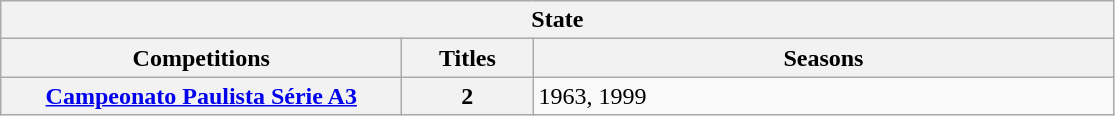<table class="wikitable">
<tr>
<th colspan="3">State</th>
</tr>
<tr>
<th style="width:260px">Competitions</th>
<th style="width:80px">Titles</th>
<th style="width:380px">Seasons</th>
</tr>
<tr>
<th style="text-align:center"><a href='#'>Campeonato Paulista Série A3</a></th>
<th style="text-align:center"><strong>2</strong></th>
<td align="left">1963, 1999</td>
</tr>
</table>
